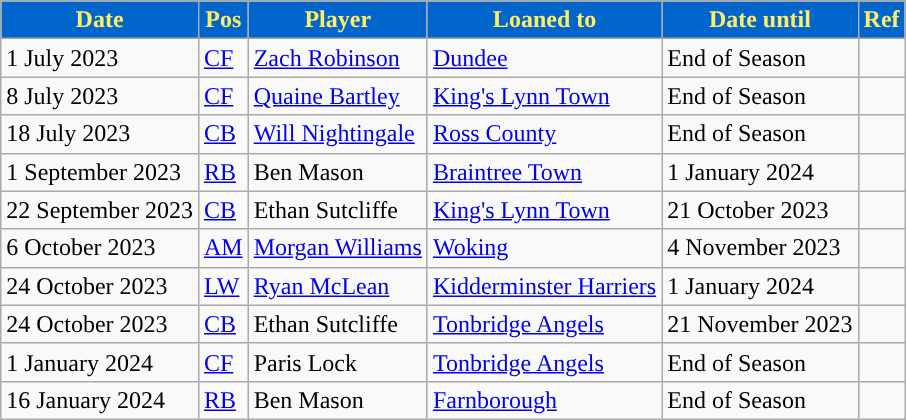<table class="wikitable plainrowheaders sortable">
<tr>
<th style="background:#0066cb; color:#fe6; ">Date</th>
<th style="background:#0066cb; color:#fe6; ">Pos</th>
<th style="background:#0066cb; color:#fe6; ">Player</th>
<th style="background:#0066cb; color:#fe6; ">Loaned to</th>
<th style="background:#0066cb; color:#fe6; ">Date until</th>
<th style="background:#0066cb; color:#fe6; ">Ref</th>
</tr>
<tr>
<td>1 July 2023</td>
<td><a href='#'>CF</a></td>
<td> <a href='#'>Zach Robinson</a></td>
<td> <a href='#'>Dundee</a></td>
<td>End of Season</td>
<td></td>
</tr>
<tr>
<td>8 July 2023</td>
<td><a href='#'>CF</a></td>
<td> <a href='#'>Quaine Bartley</a></td>
<td> <a href='#'>King's Lynn Town</a></td>
<td>End of Season</td>
<td></td>
</tr>
<tr>
<td>18 July 2023</td>
<td><a href='#'>CB</a></td>
<td> <a href='#'>Will Nightingale</a></td>
<td> <a href='#'>Ross County</a></td>
<td>End of Season</td>
<td></td>
</tr>
<tr>
<td>1 September 2023</td>
<td><a href='#'>RB</a></td>
<td> Ben Mason</td>
<td> <a href='#'>Braintree Town</a></td>
<td>1 January 2024</td>
<td></td>
</tr>
<tr>
<td>22 September 2023</td>
<td><a href='#'>CB</a></td>
<td> Ethan Sutcliffe</td>
<td> <a href='#'>King's Lynn Town</a></td>
<td>21 October 2023</td>
<td></td>
</tr>
<tr>
<td>6 October 2023</td>
<td><a href='#'>AM</a></td>
<td> <a href='#'>Morgan Williams</a></td>
<td> <a href='#'>Woking</a></td>
<td>4 November 2023</td>
<td></td>
</tr>
<tr>
<td>24 October 2023</td>
<td><a href='#'>LW</a></td>
<td> <a href='#'>Ryan McLean</a></td>
<td> <a href='#'>Kidderminster Harriers</a></td>
<td>1 January 2024</td>
<td></td>
</tr>
<tr>
<td>24 October 2023</td>
<td><a href='#'>CB</a></td>
<td> Ethan Sutcliffe</td>
<td> <a href='#'>Tonbridge Angels</a></td>
<td>21 November 2023</td>
<td></td>
</tr>
<tr>
<td>1 January 2024</td>
<td><a href='#'>CF</a></td>
<td> Paris Lock</td>
<td> <a href='#'>Tonbridge Angels</a></td>
<td>End of Season</td>
<td></td>
</tr>
<tr>
<td>16 January 2024</td>
<td><a href='#'>RB</a></td>
<td> Ben Mason</td>
<td> <a href='#'>Farnborough</a></td>
<td>End of Season</td>
<td></td>
</tr>
</table>
